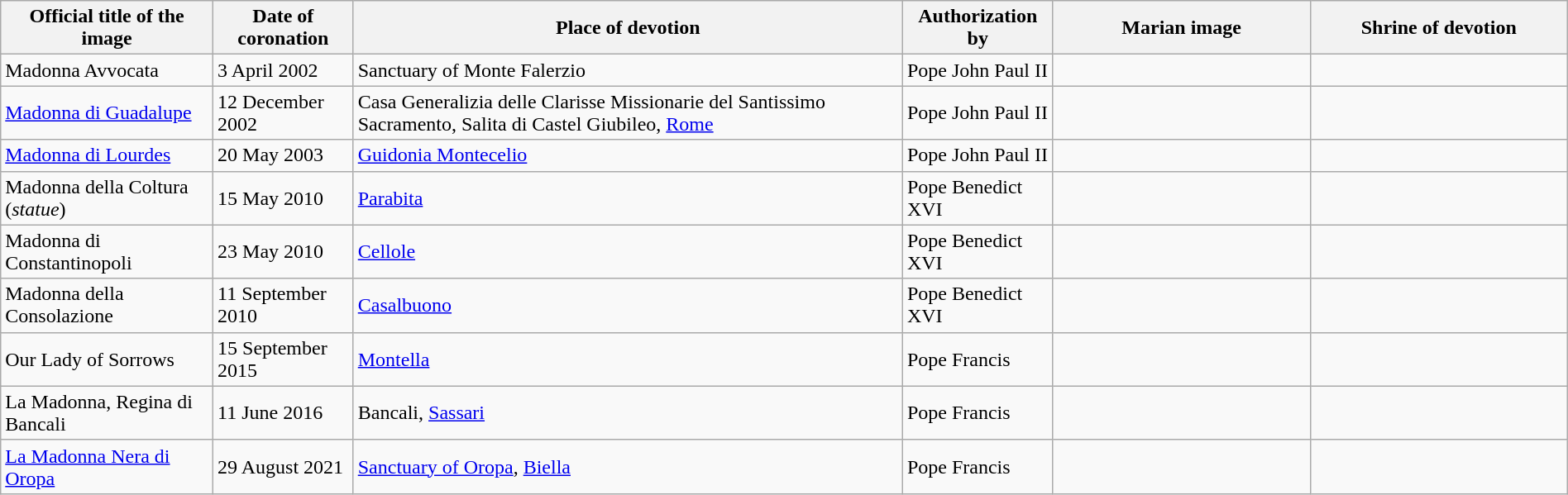<table class="wikitable sortable" width="100%">
<tr>
<th>Official title of the image</th>
<th data-sort-type="date">Date of coronation</th>
<th>Place of devotion</th>
<th>Authorization by</th>
<th width=200px class=unsortable>Marian image</th>
<th width=200px class=unsortable>Shrine of devotion</th>
</tr>
<tr>
<td>Madonna Avvocata</td>
<td>3 April 2002</td>
<td>Sanctuary of Monte Falerzio</td>
<td>Pope John Paul II</td>
<td></td>
<td></td>
</tr>
<tr>
<td><a href='#'>Madonna di Guadalupe</a></td>
<td>12 December 2002</td>
<td>Casa Generalizia delle Clarisse Missionarie del Santissimo Sacramento, Salita di Castel Giubileo, <a href='#'>Rome</a></td>
<td>Pope John Paul II</td>
<td></td>
<td></td>
</tr>
<tr>
<td><a href='#'>Madonna di Lourdes</a></td>
<td>20 May 2003</td>
<td><a href='#'>Guidonia Montecelio</a></td>
<td>Pope John Paul II</td>
<td></td>
<td></td>
</tr>
<tr>
<td>Madonna della Coltura (<em>statue</em>)</td>
<td>15 May 2010</td>
<td><a href='#'>Parabita</a></td>
<td>Pope Benedict XVI</td>
<td></td>
<td></td>
</tr>
<tr>
<td>Madonna di Constantinopoli</td>
<td>23 May 2010</td>
<td><a href='#'>Cellole</a></td>
<td>Pope Benedict XVI</td>
<td></td>
<td></td>
</tr>
<tr>
<td>Madonna della Consolazione</td>
<td>11 September 2010</td>
<td><a href='#'>Casalbuono</a></td>
<td>Pope Benedict XVI</td>
<td></td>
<td></td>
</tr>
<tr>
<td>Our Lady of Sorrows</td>
<td>15 September 2015</td>
<td><a href='#'>Montella</a></td>
<td>Pope Francis</td>
<td></td>
<td></td>
</tr>
<tr>
<td>La Madonna, Regina di Bancali</td>
<td>11 June 2016</td>
<td>Bancali, <a href='#'>Sassari</a></td>
<td>Pope Francis</td>
<td></td>
<td></td>
</tr>
<tr>
<td><a href='#'>La Madonna Nera di Oropa</a></td>
<td>29 August 2021</td>
<td><a href='#'>Sanctuary of Oropa</a>, <a href='#'>Biella</a></td>
<td>Pope Francis</td>
<td></td>
<td></td>
</tr>
</table>
